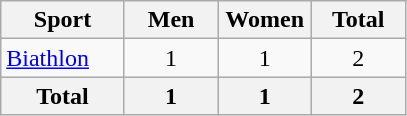<table class="wikitable sortable" style="text-align:center;">
<tr>
<th width=75>Sport</th>
<th width=55>Men</th>
<th width=55>Women</th>
<th width=55>Total</th>
</tr>
<tr>
<td align=left><a href='#'>Biathlon</a></td>
<td>1</td>
<td>1</td>
<td>2</td>
</tr>
<tr>
<th>Total</th>
<th>1</th>
<th>1</th>
<th>2</th>
</tr>
</table>
